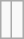<table class="wikitable">
<tr>
<td></td>
<td><br></td>
</tr>
</table>
